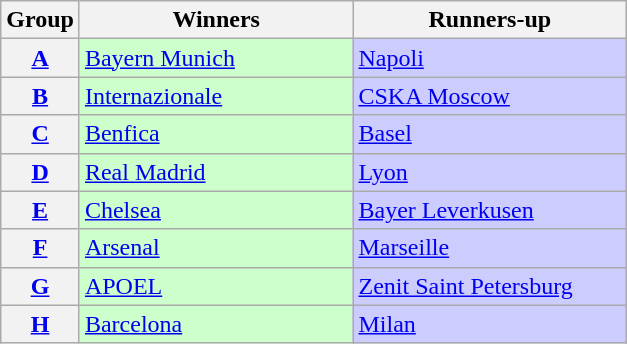<table class=wikitable>
<tr>
<th>Group</th>
<th width=175>Winners</th>
<th width=175>Runners-up</th>
</tr>
<tr>
<th><a href='#'>A</a></th>
<td bgcolor=#ccffcc> <a href='#'>Bayern Munich</a></td>
<td bgcolor=#ccccff> <a href='#'>Napoli</a></td>
</tr>
<tr>
<th><a href='#'>B</a></th>
<td bgcolor=#ccffcc> <a href='#'>Internazionale</a></td>
<td bgcolor=#ccccff> <a href='#'>CSKA Moscow</a></td>
</tr>
<tr>
<th><a href='#'>C</a></th>
<td bgcolor=#ccffcc> <a href='#'>Benfica</a></td>
<td bgcolor=#ccccff> <a href='#'>Basel</a></td>
</tr>
<tr>
<th><a href='#'>D</a></th>
<td bgcolor=#ccffcc> <a href='#'>Real Madrid</a></td>
<td bgcolor=#ccccff> <a href='#'>Lyon</a></td>
</tr>
<tr>
<th><a href='#'>E</a></th>
<td bgcolor=#ccffcc> <a href='#'>Chelsea</a></td>
<td bgcolor=#ccccff> <a href='#'>Bayer Leverkusen</a></td>
</tr>
<tr>
<th><a href='#'>F</a></th>
<td bgcolor=#ccffcc> <a href='#'>Arsenal</a></td>
<td bgcolor=#ccccff> <a href='#'>Marseille</a></td>
</tr>
<tr>
<th><a href='#'>G</a></th>
<td bgcolor=#ccffcc> <a href='#'>APOEL</a></td>
<td bgcolor=#ccccff> <a href='#'>Zenit Saint Petersburg</a></td>
</tr>
<tr>
<th><a href='#'>H</a></th>
<td bgcolor=#ccffcc> <a href='#'>Barcelona</a></td>
<td bgcolor=#ccccff> <a href='#'>Milan</a></td>
</tr>
</table>
